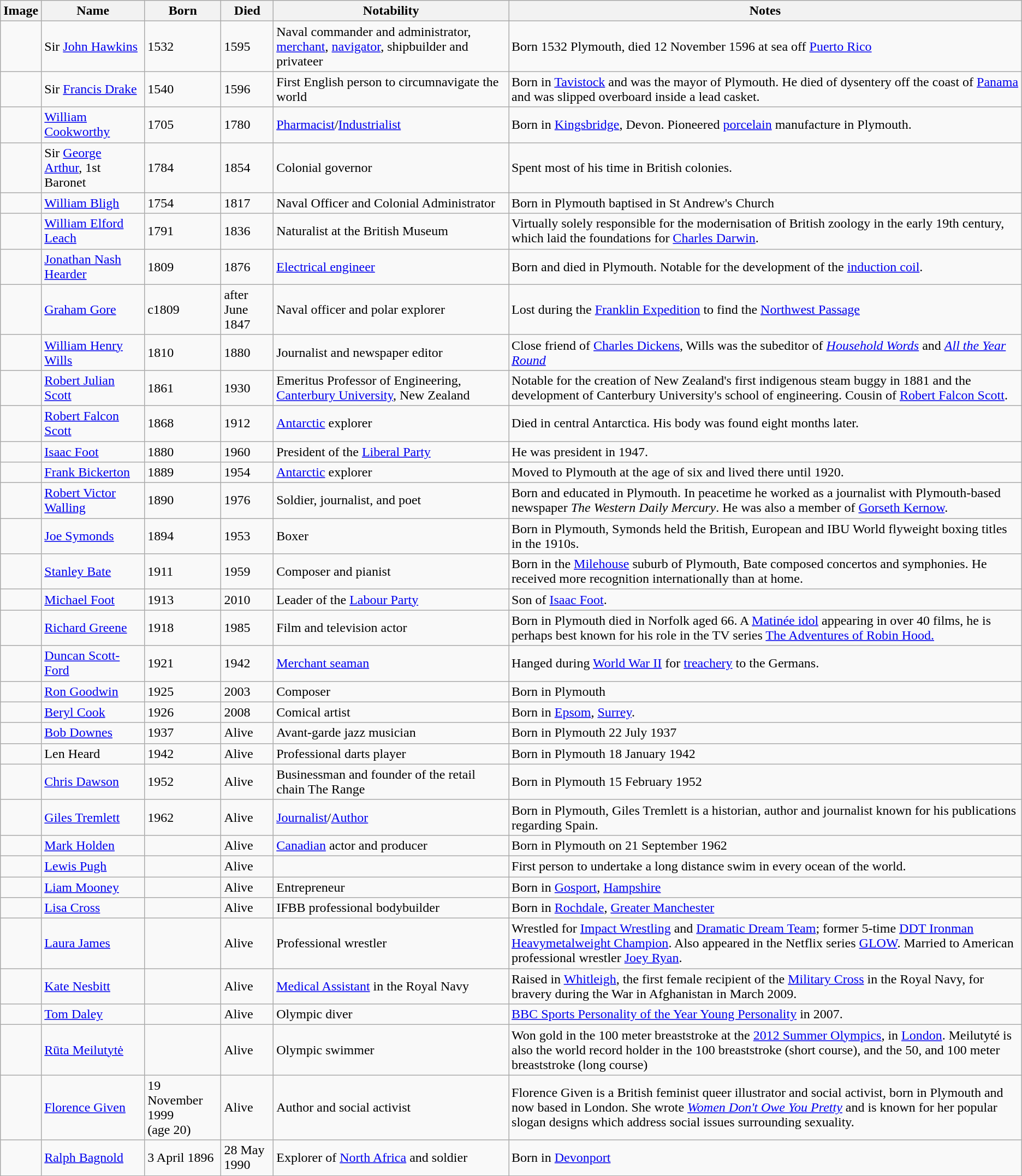<table class="wikitable">
<tr>
<th>Image</th>
<th>Name</th>
<th>Born</th>
<th>Died</th>
<th>Notability</th>
<th>Notes</th>
</tr>
<tr>
<td></td>
<td>Sir <a href='#'>John Hawkins</a></td>
<td>1532</td>
<td>1595</td>
<td>Naval commander and administrator, <a href='#'>merchant</a>, <a href='#'>navigator</a>, shipbuilder and privateer</td>
<td>Born 1532 Plymouth, died 12 November 1596 at sea off <a href='#'>Puerto Rico</a></td>
</tr>
<tr>
<td></td>
<td>Sir <a href='#'>Francis Drake</a></td>
<td>1540</td>
<td>1596</td>
<td>First English person to circumnavigate the world</td>
<td>Born in <a href='#'>Tavistock</a> and was the mayor of Plymouth. He died of dysentery off the coast of <a href='#'>Panama</a> and was slipped overboard inside a lead casket.</td>
</tr>
<tr>
<td></td>
<td><a href='#'>William Cookworthy</a></td>
<td>1705</td>
<td>1780</td>
<td><a href='#'>Pharmacist</a>/<a href='#'>Industrialist</a></td>
<td>Born in <a href='#'>Kingsbridge</a>, Devon. Pioneered <a href='#'>porcelain</a> manufacture in Plymouth.</td>
</tr>
<tr>
<td></td>
<td>Sir <a href='#'>George Arthur</a>, 1st Baronet</td>
<td>1784</td>
<td>1854</td>
<td>Colonial governor</td>
<td>Spent most of his time in British colonies.</td>
</tr>
<tr>
<td></td>
<td><a href='#'>William Bligh</a></td>
<td>1754</td>
<td>1817</td>
<td>Naval Officer and Colonial Administrator</td>
<td>Born in Plymouth baptised in St Andrew's Church</td>
</tr>
<tr>
<td></td>
<td><a href='#'>William Elford Leach</a></td>
<td>1791</td>
<td>1836</td>
<td>Naturalist at the British Museum</td>
<td>Virtually solely responsible for the modernisation of British zoology in the early 19th century, which laid the foundations for <a href='#'>Charles Darwin</a>.</td>
</tr>
<tr>
<td></td>
<td><a href='#'>Jonathan Nash Hearder</a></td>
<td>1809</td>
<td>1876</td>
<td><a href='#'>Electrical engineer</a></td>
<td>Born and died in Plymouth. Notable for the development of the <a href='#'>induction coil</a>.</td>
</tr>
<tr>
<td></td>
<td><a href='#'>Graham Gore</a></td>
<td>c1809</td>
<td>after June 1847</td>
<td>Naval officer and polar explorer</td>
<td>Lost during the <a href='#'>Franklin Expedition</a> to find the <a href='#'>Northwest Passage</a></td>
</tr>
<tr>
<td></td>
<td><a href='#'>William Henry Wills</a></td>
<td>1810</td>
<td>1880</td>
<td>Journalist and newspaper editor</td>
<td>Close friend of <a href='#'>Charles Dickens</a>, Wills was the subeditor of <em><a href='#'>Household Words</a></em> and <em><a href='#'>All the Year Round</a></em></td>
</tr>
<tr>
<td></td>
<td><a href='#'>Robert Julian Scott</a></td>
<td>1861</td>
<td>1930</td>
<td>Emeritus Professor of Engineering, <a href='#'>Canterbury University</a>, New Zealand</td>
<td>Notable for the creation of New Zealand's first indigenous steam buggy in 1881 and the development of Canterbury University's school of engineering. Cousin of <a href='#'>Robert Falcon Scott</a>.</td>
</tr>
<tr>
<td></td>
<td><a href='#'>Robert Falcon Scott</a></td>
<td>1868</td>
<td>1912</td>
<td><a href='#'>Antarctic</a> explorer</td>
<td>Died in central Antarctica. His body was found eight months later.</td>
</tr>
<tr>
<td></td>
<td><a href='#'>Isaac Foot</a></td>
<td>1880</td>
<td>1960</td>
<td>President of the <a href='#'>Liberal Party</a></td>
<td>He was president in 1947.</td>
</tr>
<tr>
<td></td>
<td><a href='#'>Frank Bickerton</a></td>
<td>1889</td>
<td>1954</td>
<td><a href='#'>Antarctic</a> explorer</td>
<td>Moved to Plymouth at the age of six and lived there until 1920.</td>
</tr>
<tr>
<td></td>
<td><a href='#'>Robert Victor Walling</a></td>
<td>1890</td>
<td>1976</td>
<td>Soldier, journalist, and poet</td>
<td>Born and educated in Plymouth. In peacetime he worked as a journalist with Plymouth-based newspaper <em>The Western Daily Mercury</em>. He was also a member of <a href='#'>Gorseth Kernow</a>.</td>
</tr>
<tr>
<td></td>
<td><a href='#'>Joe Symonds</a></td>
<td>1894</td>
<td>1953</td>
<td>Boxer</td>
<td>Born in Plymouth, Symonds held the British, European and IBU World flyweight boxing titles in the 1910s.</td>
</tr>
<tr>
<td></td>
<td><a href='#'>Stanley Bate</a></td>
<td>1911</td>
<td>1959</td>
<td>Composer and pianist</td>
<td>Born in the <a href='#'>Milehouse</a> suburb of Plymouth, Bate composed concertos and symphonies. He received more recognition internationally than at home.</td>
</tr>
<tr>
<td></td>
<td><a href='#'>Michael Foot</a></td>
<td>1913</td>
<td>2010</td>
<td>Leader of the <a href='#'>Labour Party</a></td>
<td>Son of <a href='#'>Isaac Foot</a>.</td>
</tr>
<tr>
<td></td>
<td><a href='#'>Richard Greene</a></td>
<td>1918</td>
<td>1985</td>
<td>Film and television actor</td>
<td>Born in Plymouth died in Norfolk aged 66. A <a href='#'>Matinée idol</a> appearing in over 40 films, he is perhaps best known for his role in the TV series <a href='#'>The Adventures of Robin Hood.</a></td>
</tr>
<tr>
<td></td>
<td><a href='#'>Duncan Scott-Ford</a></td>
<td>1921</td>
<td>1942</td>
<td><a href='#'>Merchant seaman</a></td>
<td>Hanged during <a href='#'>World War II</a> for <a href='#'>treachery</a> to the Germans.</td>
</tr>
<tr>
<td></td>
<td><a href='#'>Ron Goodwin</a></td>
<td>1925</td>
<td>2003</td>
<td>Composer</td>
<td>Born in Plymouth</td>
</tr>
<tr>
<td></td>
<td><a href='#'>Beryl Cook</a></td>
<td>1926</td>
<td>2008</td>
<td>Comical artist</td>
<td>Born in <a href='#'>Epsom</a>, <a href='#'>Surrey</a>.</td>
</tr>
<tr>
<td></td>
<td><a href='#'>Bob Downes</a></td>
<td>1937</td>
<td>Alive</td>
<td>Avant-garde jazz musician</td>
<td>Born in Plymouth 22 July 1937</td>
</tr>
<tr>
<td></td>
<td>Len Heard</td>
<td>1942</td>
<td>Alive</td>
<td>Professional darts player</td>
<td>Born in Plymouth 18 January 1942</td>
</tr>
<tr>
<td></td>
<td><a href='#'>Chris Dawson</a></td>
<td>1952</td>
<td>Alive</td>
<td>Businessman and founder of the retail chain The Range</td>
<td>Born in Plymouth 15 February 1952</td>
</tr>
<tr>
<td></td>
<td><a href='#'>Giles Tremlett</a></td>
<td>1962</td>
<td>Alive</td>
<td><a href='#'>Journalist</a>/<a href='#'>Author</a></td>
<td>Born in Plymouth, Giles Tremlett is a historian, author and journalist known for his publications regarding Spain.</td>
</tr>
<tr>
<td><br></td>
<td><a href='#'>Mark Holden</a></td>
<td></td>
<td>Alive</td>
<td><a href='#'>Canadian</a> actor and producer</td>
<td>Born in Plymouth on 21 September 1962</td>
</tr>
<tr>
<td></td>
<td><a href='#'>Lewis Pugh</a></td>
<td></td>
<td>Alive</td>
<td></td>
<td>First person to undertake a long distance swim in every ocean of the world.</td>
</tr>
<tr>
<td></td>
<td><a href='#'>Liam Mooney</a></td>
<td></td>
<td>Alive</td>
<td>Entrepreneur</td>
<td>Born in <a href='#'>Gosport</a>, <a href='#'>Hampshire</a></td>
</tr>
<tr>
<td></td>
<td><a href='#'>Lisa Cross</a></td>
<td></td>
<td>Alive</td>
<td>IFBB professional bodybuilder</td>
<td>Born in <a href='#'>Rochdale</a>, <a href='#'>Greater Manchester</a></td>
</tr>
<tr>
<td></td>
<td><a href='#'>Laura James</a></td>
<td></td>
<td>Alive</td>
<td>Professional wrestler</td>
<td>Wrestled for <a href='#'>Impact Wrestling</a> and <a href='#'>Dramatic Dream Team</a>; former 5-time <a href='#'>DDT Ironman Heavymetalweight Champion</a>. Also appeared in the Netflix series <a href='#'>GLOW</a>. Married to American professional wrestler <a href='#'>Joey Ryan</a>.</td>
</tr>
<tr>
<td></td>
<td><a href='#'>Kate Nesbitt</a></td>
<td></td>
<td>Alive</td>
<td><a href='#'>Medical Assistant</a> in the Royal Navy</td>
<td>Raised in <a href='#'>Whitleigh</a>, the first female recipient of the <a href='#'>Military Cross</a> in the Royal Navy, for bravery during the War in Afghanistan in March 2009.</td>
</tr>
<tr>
<td></td>
<td><a href='#'>Tom Daley</a></td>
<td></td>
<td>Alive</td>
<td>Olympic diver</td>
<td><a href='#'>BBC Sports Personality of the Year Young Personality</a> in 2007.</td>
</tr>
<tr>
<td></td>
<td><a href='#'>Rūta Meilutytė</a></td>
<td></td>
<td>Alive</td>
<td>Olympic swimmer</td>
<td>Won gold in the 100 meter breaststroke at the <a href='#'>2012 Summer Olympics</a>, in <a href='#'>London</a>. Meilutyté is also the world record holder in the 100 breaststroke (short course), and the 50, and 100 meter breaststroke (long course)</td>
</tr>
<tr>
<td></td>
<td><a href='#'>Florence Given</a></td>
<td>19 November 1999<br>(age 20)</td>
<td>Alive</td>
<td>Author and social activist</td>
<td>Florence Given is a British feminist queer illustrator and social activist, born in Plymouth and now based in London. She wrote <em><a href='#'>Women Don't Owe You Pretty</a></em> and is known for her popular slogan designs which address social issues surrounding sexuality.</td>
</tr>
<tr>
<td></td>
<td><a href='#'>Ralph Bagnold</a></td>
<td>3 April 1896</td>
<td>28 May 1990</td>
<td>Explorer of <a href='#'>North Africa</a> and soldier</td>
<td>Born in <a href='#'>Devonport</a></td>
</tr>
</table>
